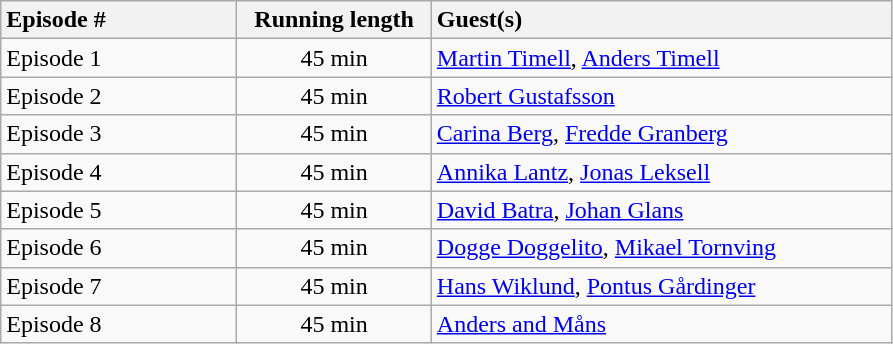<table class="wikitable">
<tr>
<th style="text-align:left">Episode #</th>
<th style="text-align:left">  Running length  </th>
<th style="text-align:left">Guest(s)</th>
</tr>
<tr>
<td style="width:150px">Episode 1</td>
<td align=center>45 min</td>
<td style="width:300px"><a href='#'>Martin Timell</a>, <a href='#'>Anders Timell</a></td>
</tr>
<tr>
<td>Episode 2</td>
<td align=center>45 min</td>
<td><a href='#'>Robert Gustafsson</a></td>
</tr>
<tr>
<td>Episode 3</td>
<td align=center>45 min</td>
<td><a href='#'>Carina Berg</a>, <a href='#'>Fredde Granberg</a></td>
</tr>
<tr>
<td>Episode 4</td>
<td align=center>45 min</td>
<td><a href='#'>Annika Lantz</a>, <a href='#'>Jonas Leksell</a></td>
</tr>
<tr>
<td>Episode 5</td>
<td align=center>45 min</td>
<td><a href='#'>David Batra</a>, <a href='#'>Johan Glans</a></td>
</tr>
<tr>
<td>Episode 6</td>
<td align=center>45 min</td>
<td><a href='#'>Dogge Doggelito</a>, <a href='#'>Mikael Tornving</a></td>
</tr>
<tr>
<td>Episode 7</td>
<td align=center>45 min</td>
<td><a href='#'>Hans Wiklund</a>, <a href='#'>Pontus Gårdinger</a></td>
</tr>
<tr>
<td>Episode 8</td>
<td align=center>45 min</td>
<td><a href='#'>Anders and Måns</a></td>
</tr>
</table>
